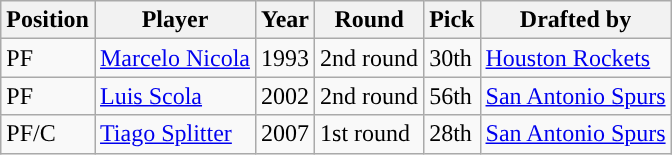<table class="wikitable sortable" style="text-align: left;">
<tr>
<th>Position</th>
<th>Player</th>
<th>Year</th>
<th>Round</th>
<th>Pick</th>
<th>Drafted by</th>
</tr>
<tr>
<td>PF</td>
<td> <a href='#'>Marcelo Nicola</a></td>
<td>1993</td>
<td>2nd round</td>
<td>30th</td>
<td><a href='#'>Houston Rockets</a></td>
</tr>
<tr>
<td>PF</td>
<td> <a href='#'>Luis Scola</a></td>
<td>2002</td>
<td>2nd round</td>
<td>56th</td>
<td><a href='#'>San Antonio Spurs</a></td>
</tr>
<tr>
<td>PF/C</td>
<td> <a href='#'>Tiago Splitter</a></td>
<td>2007</td>
<td>1st round</td>
<td>28th</td>
<td><a href='#'>San Antonio Spurs</a></td>
</tr>
</table>
